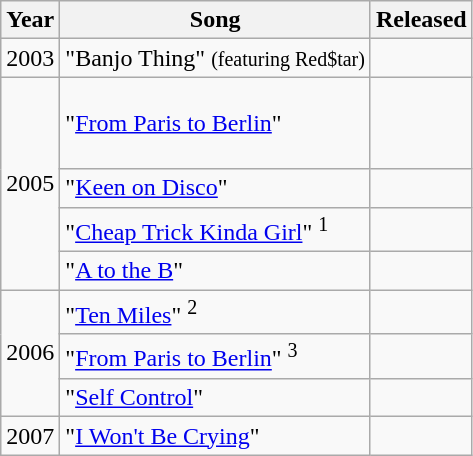<table class="wikitable" border="1">
<tr>
<th rowspan="1">Year</th>
<th rowspan="1">Song</th>
<th rowspan="1">Released</th>
</tr>
<tr>
<td rowspan="1">2003</td>
<td align="left">"Banjo Thing" <small>(featuring Red$tar)</small></td>
<td></td>
</tr>
<tr>
<td rowspan="4">2005</td>
<td align="left">"<a href='#'>From Paris to Berlin</a>"</td>
<td>      <br>      <br>     <br></td>
</tr>
<tr>
<td align="left">"<a href='#'>Keen on Disco</a>"</td>
<td>      </td>
</tr>
<tr>
<td align="left">"<a href='#'>Cheap Trick Kinda Girl</a>" <sup>1</sup></td>
<td></td>
</tr>
<tr>
<td align="left">"<a href='#'>A to the B</a>"</td>
<td>    </td>
</tr>
<tr>
<td rowspan="3">2006</td>
<td align="left">"<a href='#'>Ten Miles</a>" <sup>2</sup></td>
<td>      <br></td>
</tr>
<tr>
<td align="left">"<a href='#'>From Paris to Berlin</a>" <sup>3</sup></td>
<td>  </td>
</tr>
<tr>
<td align="left">"<a href='#'>Self Control</a>"</td>
<td>      <br>  </td>
</tr>
<tr>
<td rowspan="1">2007</td>
<td align="left">"<a href='#'>I Won't Be Crying</a>"</td>
<td>      </td>
</tr>
</table>
